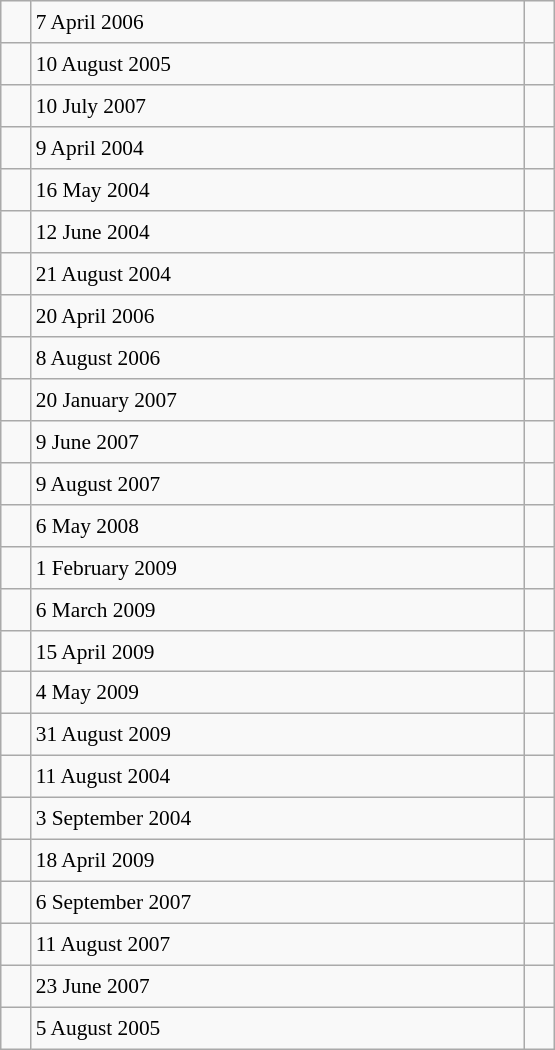<table class="wikitable" style="font-size: 89%; float: left; width: 26em; margin-right: 1em; height: 700px">
<tr>
<td></td>
<td>7 April 2006</td>
<td></td>
</tr>
<tr>
<td></td>
<td>10 August 2005</td>
<td></td>
</tr>
<tr>
<td></td>
<td>10 July 2007</td>
<td></td>
</tr>
<tr>
<td></td>
<td>9 April 2004</td>
<td></td>
</tr>
<tr>
<td></td>
<td>16 May 2004</td>
<td></td>
</tr>
<tr>
<td></td>
<td>12 June 2004</td>
<td></td>
</tr>
<tr>
<td></td>
<td>21 August 2004</td>
<td></td>
</tr>
<tr>
<td></td>
<td>20 April 2006</td>
<td></td>
</tr>
<tr>
<td></td>
<td>8 August 2006</td>
<td></td>
</tr>
<tr>
<td></td>
<td>20 January 2007</td>
<td></td>
</tr>
<tr>
<td></td>
<td>9 June 2007</td>
<td></td>
</tr>
<tr>
<td></td>
<td>9 August 2007</td>
<td></td>
</tr>
<tr>
<td></td>
<td>6 May 2008</td>
<td></td>
</tr>
<tr>
<td></td>
<td>1 February 2009</td>
<td></td>
</tr>
<tr>
<td></td>
<td>6 March 2009</td>
<td></td>
</tr>
<tr>
<td></td>
<td>15 April 2009</td>
<td></td>
</tr>
<tr>
<td></td>
<td>4 May 2009</td>
<td></td>
</tr>
<tr>
<td></td>
<td>31 August 2009</td>
<td></td>
</tr>
<tr>
<td></td>
<td>11 August 2004</td>
<td></td>
</tr>
<tr>
<td></td>
<td>3 September 2004</td>
<td></td>
</tr>
<tr>
<td></td>
<td>18 April 2009</td>
<td></td>
</tr>
<tr>
<td></td>
<td>6 September 2007</td>
<td></td>
</tr>
<tr>
<td></td>
<td>11 August 2007</td>
<td></td>
</tr>
<tr>
<td></td>
<td>23 June 2007</td>
<td></td>
</tr>
<tr>
<td></td>
<td>5 August 2005</td>
<td></td>
</tr>
</table>
